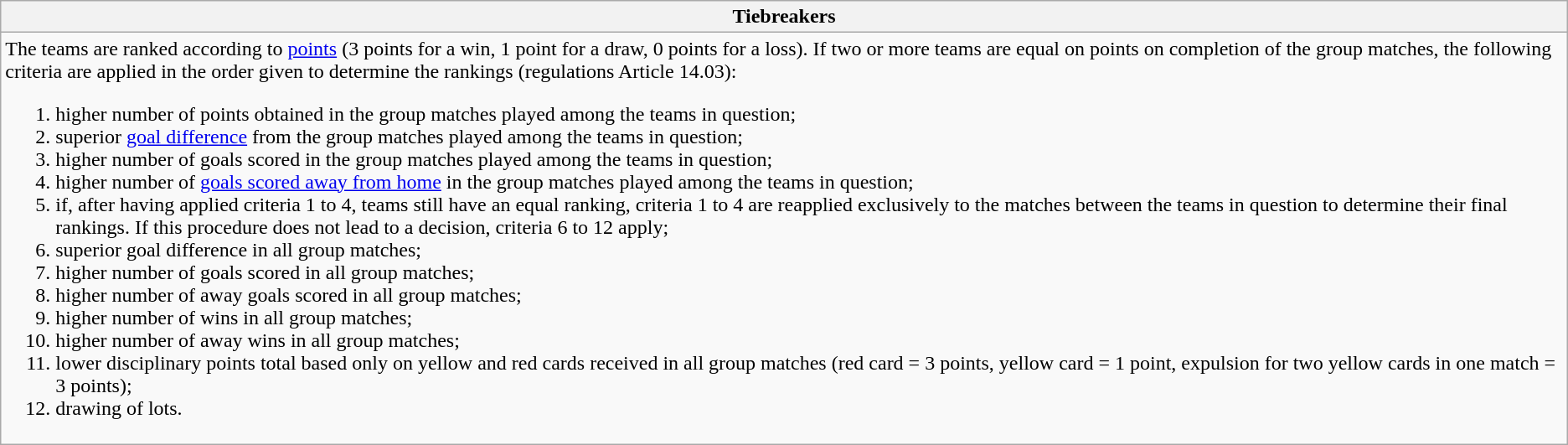<table class="wikitable collapsible collapsed">
<tr>
<th>Tiebreakers</th>
</tr>
<tr>
<td>The teams are ranked according to <a href='#'>points</a> (3 points for a win, 1 point for a draw, 0 points for a loss). If two or more teams are equal on points on completion of the group matches, the following criteria are applied in the order given to determine the rankings (regulations Article 14.03):<br><ol><li>higher number of points obtained in the group matches played among the teams in question;</li><li>superior <a href='#'>goal difference</a> from the group matches played among the teams in question;</li><li>higher number of goals scored in the group matches played among the teams in question;</li><li>higher number of <a href='#'>goals scored away from home</a> in the group matches played among the teams in question;</li><li>if, after having applied criteria 1 to 4, teams still have an equal ranking, criteria 1 to 4 are reapplied exclusively to the matches between the teams in question to determine their final rankings. If this procedure does not lead to a decision, criteria 6 to 12 apply;</li><li>superior goal difference in all group matches;</li><li>higher number of goals scored in all group matches;</li><li>higher number of away goals scored in all group matches;</li><li>higher number of wins in all group matches;</li><li>higher number of away wins in all group matches;</li><li>lower disciplinary points total based only on yellow and red cards received in all group matches (red card = 3 points, yellow card = 1 point, expulsion for two yellow cards in one match = 3 points);</li><li>drawing of lots.</li></ol></td>
</tr>
</table>
